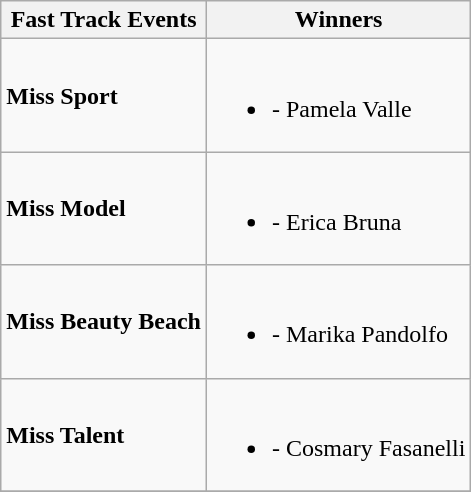<table class="wikitable sortable">
<tr>
<th>Fast Track Events</th>
<th>Winners</th>
</tr>
<tr>
<td><strong>Miss Sport</strong></td>
<td><br><ul><li><strong></strong> - Pamela Valle</li></ul></td>
</tr>
<tr>
<td><strong>Miss Model</strong></td>
<td><br><ul><li><strong></strong> - Erica Bruna</li></ul></td>
</tr>
<tr>
<td><strong>Miss Beauty Beach</strong></td>
<td><br><ul><li><strong></strong> - Marika Pandolfo</li></ul></td>
</tr>
<tr>
<td><strong>Miss Talent</strong></td>
<td><br><ul><li><strong></strong> - Cosmary Fasanelli</li></ul></td>
</tr>
<tr>
</tr>
</table>
